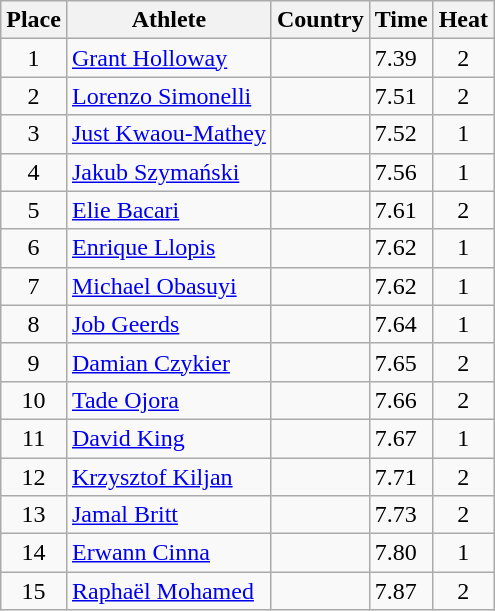<table class="wikitable">
<tr>
<th>Place</th>
<th>Athlete</th>
<th>Country</th>
<th>Time</th>
<th>Heat</th>
</tr>
<tr>
<td align=center>1</td>
<td><a href='#'>Grant Holloway</a></td>
<td></td>
<td>7.39</td>
<td align=center>2</td>
</tr>
<tr>
<td align=center>2</td>
<td><a href='#'>Lorenzo Simonelli</a></td>
<td></td>
<td>7.51</td>
<td align=center>2</td>
</tr>
<tr>
<td align=center>3</td>
<td><a href='#'>Just Kwaou-Mathey</a></td>
<td></td>
<td>7.52</td>
<td align=center>1</td>
</tr>
<tr>
<td align=center>4</td>
<td><a href='#'>Jakub Szymański</a></td>
<td></td>
<td>7.56</td>
<td align=center>1</td>
</tr>
<tr>
<td align=center>5</td>
<td><a href='#'>Elie Bacari</a></td>
<td></td>
<td>7.61</td>
<td align=center>2</td>
</tr>
<tr>
<td align=center>6</td>
<td><a href='#'>Enrique Llopis</a></td>
<td></td>
<td>7.62</td>
<td align=center>1</td>
</tr>
<tr>
<td align=center>7</td>
<td><a href='#'>Michael Obasuyi</a></td>
<td></td>
<td>7.62</td>
<td align=center>1</td>
</tr>
<tr>
<td align=center>8</td>
<td><a href='#'>Job Geerds</a></td>
<td></td>
<td>7.64</td>
<td align=center>1</td>
</tr>
<tr>
<td align=center>9</td>
<td><a href='#'>Damian Czykier</a></td>
<td></td>
<td>7.65</td>
<td align=center>2</td>
</tr>
<tr>
<td align=center>10</td>
<td><a href='#'>Tade Ojora</a></td>
<td></td>
<td>7.66</td>
<td align=center>2</td>
</tr>
<tr>
<td align=center>11</td>
<td><a href='#'>David King</a></td>
<td></td>
<td>7.67</td>
<td align=center>1</td>
</tr>
<tr>
<td align=center>12</td>
<td><a href='#'>Krzysztof Kiljan</a></td>
<td></td>
<td>7.71</td>
<td align=center>2</td>
</tr>
<tr>
<td align=center>13</td>
<td><a href='#'>Jamal Britt</a></td>
<td></td>
<td>7.73</td>
<td align=center>2</td>
</tr>
<tr>
<td align=center>14</td>
<td><a href='#'>Erwann Cinna</a></td>
<td></td>
<td>7.80</td>
<td align=center>1</td>
</tr>
<tr>
<td align=center>15</td>
<td><a href='#'>Raphaël Mohamed</a></td>
<td></td>
<td>7.87</td>
<td align=center>2</td>
</tr>
</table>
